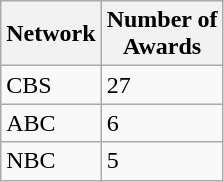<table class="wikitable">
<tr>
<th>Network</th>
<th>Number of<br>Awards</th>
</tr>
<tr>
<td>CBS</td>
<td>27</td>
</tr>
<tr>
<td>ABC</td>
<td>6</td>
</tr>
<tr>
<td>NBC</td>
<td>5</td>
</tr>
</table>
